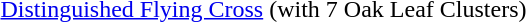<table>
<tr>
<td></td>
<td><a href='#'>Distinguished Flying Cross</a> (with 7 Oak Leaf Clusters)</td>
</tr>
</table>
